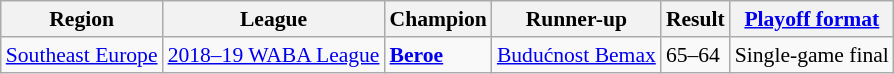<table class="wikitable" style="font-size:90%">
<tr>
<th>Region</th>
<th>League</th>
<th>Champion</th>
<th>Runner-up</th>
<th>Result</th>
<th><a href='#'>Playoff format</a></th>
</tr>
<tr>
<td><a href='#'>Southeast Europe</a></td>
<td><a href='#'>2018–19 WABA League</a></td>
<td> <strong><a href='#'>Beroe</a></strong></td>
<td> <a href='#'>Budućnost Bemax</a></td>
<td>65–64</td>
<td>Single-game final</td>
</tr>
</table>
